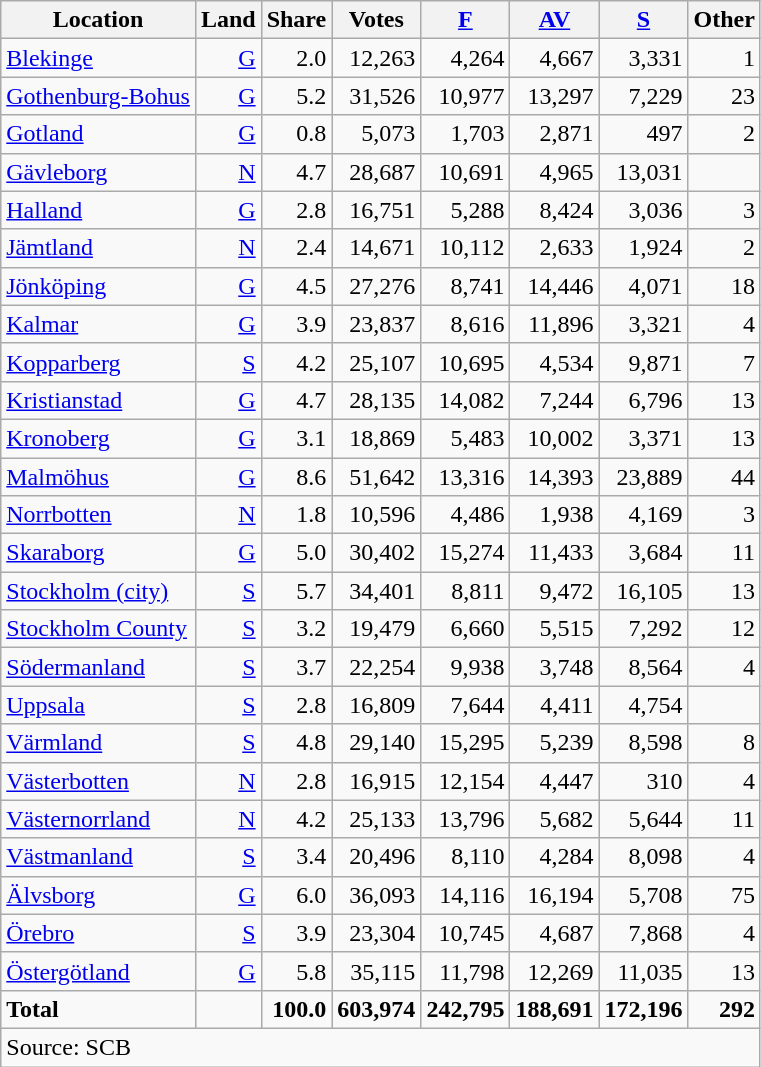<table class="wikitable sortable" style=text-align:right>
<tr>
<th>Location</th>
<th>Land</th>
<th>Share</th>
<th>Votes</th>
<th><a href='#'>F</a></th>
<th><a href='#'>AV</a></th>
<th><a href='#'>S</a></th>
<th>Other</th>
</tr>
<tr>
<td align=left><a href='#'>Blekinge</a></td>
<td><a href='#'>G</a></td>
<td>2.0</td>
<td>12,263</td>
<td>4,264</td>
<td>4,667</td>
<td>3,331</td>
<td>1</td>
</tr>
<tr>
<td align=left><a href='#'>Gothenburg-Bohus</a></td>
<td><a href='#'>G</a></td>
<td>5.2</td>
<td>31,526</td>
<td>10,977</td>
<td>13,297</td>
<td>7,229</td>
<td>23</td>
</tr>
<tr>
<td align=left><a href='#'>Gotland</a></td>
<td><a href='#'>G</a></td>
<td>0.8</td>
<td>5,073</td>
<td>1,703</td>
<td>2,871</td>
<td>497</td>
<td>2</td>
</tr>
<tr>
<td align=left><a href='#'>Gävleborg</a></td>
<td><a href='#'>N</a></td>
<td>4.7</td>
<td>28,687</td>
<td>10,691</td>
<td>4,965</td>
<td>13,031</td>
<td></td>
</tr>
<tr>
<td align=left><a href='#'>Halland</a></td>
<td><a href='#'>G</a></td>
<td>2.8</td>
<td>16,751</td>
<td>5,288</td>
<td>8,424</td>
<td>3,036</td>
<td>3</td>
</tr>
<tr>
<td align=left><a href='#'>Jämtland</a></td>
<td><a href='#'>N</a></td>
<td>2.4</td>
<td>14,671</td>
<td>10,112</td>
<td>2,633</td>
<td>1,924</td>
<td>2</td>
</tr>
<tr>
<td align=left><a href='#'>Jönköping</a></td>
<td><a href='#'>G</a></td>
<td>4.5</td>
<td>27,276</td>
<td>8,741</td>
<td>14,446</td>
<td>4,071</td>
<td>18</td>
</tr>
<tr>
<td align=left><a href='#'>Kalmar</a></td>
<td><a href='#'>G</a></td>
<td>3.9</td>
<td>23,837</td>
<td>8,616</td>
<td>11,896</td>
<td>3,321</td>
<td>4</td>
</tr>
<tr>
<td align=left><a href='#'>Kopparberg</a></td>
<td><a href='#'>S</a></td>
<td>4.2</td>
<td>25,107</td>
<td>10,695</td>
<td>4,534</td>
<td>9,871</td>
<td>7</td>
</tr>
<tr>
<td align=left><a href='#'>Kristianstad</a></td>
<td><a href='#'>G</a></td>
<td>4.7</td>
<td>28,135</td>
<td>14,082</td>
<td>7,244</td>
<td>6,796</td>
<td>13</td>
</tr>
<tr>
<td align=left><a href='#'>Kronoberg</a></td>
<td><a href='#'>G</a></td>
<td>3.1</td>
<td>18,869</td>
<td>5,483</td>
<td>10,002</td>
<td>3,371</td>
<td>13</td>
</tr>
<tr>
<td align=left><a href='#'>Malmöhus</a></td>
<td><a href='#'>G</a></td>
<td>8.6</td>
<td>51,642</td>
<td>13,316</td>
<td>14,393</td>
<td>23,889</td>
<td>44</td>
</tr>
<tr>
<td align=left><a href='#'>Norrbotten</a></td>
<td><a href='#'>N</a></td>
<td>1.8</td>
<td>10,596</td>
<td>4,486</td>
<td>1,938</td>
<td>4,169</td>
<td>3</td>
</tr>
<tr>
<td align=left><a href='#'>Skaraborg</a></td>
<td><a href='#'>G</a></td>
<td>5.0</td>
<td>30,402</td>
<td>15,274</td>
<td>11,433</td>
<td>3,684</td>
<td>11</td>
</tr>
<tr>
<td align=left><a href='#'>Stockholm (city)</a></td>
<td><a href='#'>S</a></td>
<td>5.7</td>
<td>34,401</td>
<td>8,811</td>
<td>9,472</td>
<td>16,105</td>
<td>13</td>
</tr>
<tr>
<td align=left><a href='#'>Stockholm County</a></td>
<td><a href='#'>S</a></td>
<td>3.2</td>
<td>19,479</td>
<td>6,660</td>
<td>5,515</td>
<td>7,292</td>
<td>12</td>
</tr>
<tr>
<td align=left><a href='#'>Södermanland</a></td>
<td><a href='#'>S</a></td>
<td>3.7</td>
<td>22,254</td>
<td>9,938</td>
<td>3,748</td>
<td>8,564</td>
<td>4</td>
</tr>
<tr>
<td align=left><a href='#'>Uppsala</a></td>
<td><a href='#'>S</a></td>
<td>2.8</td>
<td>16,809</td>
<td>7,644</td>
<td>4,411</td>
<td>4,754</td>
<td></td>
</tr>
<tr>
<td align=left><a href='#'>Värmland</a></td>
<td><a href='#'>S</a></td>
<td>4.8</td>
<td>29,140</td>
<td>15,295</td>
<td>5,239</td>
<td>8,598</td>
<td>8</td>
</tr>
<tr>
<td align=left><a href='#'>Västerbotten</a></td>
<td><a href='#'>N</a></td>
<td>2.8</td>
<td>16,915</td>
<td>12,154</td>
<td>4,447</td>
<td>310</td>
<td>4</td>
</tr>
<tr>
<td align=left><a href='#'>Västernorrland</a></td>
<td><a href='#'>N</a></td>
<td>4.2</td>
<td>25,133</td>
<td>13,796</td>
<td>5,682</td>
<td>5,644</td>
<td>11</td>
</tr>
<tr>
<td align=left><a href='#'>Västmanland</a></td>
<td><a href='#'>S</a></td>
<td>3.4</td>
<td>20,496</td>
<td>8,110</td>
<td>4,284</td>
<td>8,098</td>
<td>4</td>
</tr>
<tr>
<td align=left><a href='#'>Älvsborg</a></td>
<td><a href='#'>G</a></td>
<td>6.0</td>
<td>36,093</td>
<td>14,116</td>
<td>16,194</td>
<td>5,708</td>
<td>75</td>
</tr>
<tr>
<td align=left><a href='#'>Örebro</a></td>
<td><a href='#'>S</a></td>
<td>3.9</td>
<td>23,304</td>
<td>10,745</td>
<td>4,687</td>
<td>7,868</td>
<td>4</td>
</tr>
<tr>
<td align=left><a href='#'>Östergötland</a></td>
<td><a href='#'>G</a></td>
<td>5.8</td>
<td>35,115</td>
<td>11,798</td>
<td>12,269</td>
<td>11,035</td>
<td>13</td>
</tr>
<tr>
<td align=left><strong>Total</strong></td>
<td></td>
<td><strong>100.0</strong></td>
<td><strong>603,974</strong></td>
<td><strong>242,795</strong></td>
<td><strong>188,691</strong></td>
<td><strong>172,196</strong></td>
<td><strong>292</strong></td>
</tr>
<tr>
<td align=left colspan=8>Source: SCB </td>
</tr>
</table>
